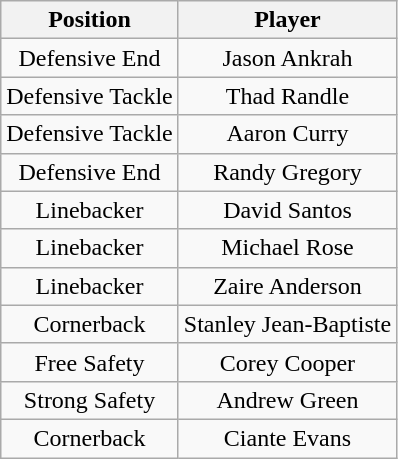<table class="wikitable" style="text-align: center;">
<tr>
<th>Position</th>
<th>Player</th>
</tr>
<tr>
<td>Defensive End</td>
<td>Jason Ankrah</td>
</tr>
<tr>
<td>Defensive Tackle</td>
<td>Thad Randle</td>
</tr>
<tr>
<td>Defensive Tackle</td>
<td>Aaron Curry</td>
</tr>
<tr>
<td>Defensive End</td>
<td>Randy Gregory</td>
</tr>
<tr>
<td>Linebacker</td>
<td>David Santos</td>
</tr>
<tr>
<td>Linebacker</td>
<td>Michael Rose</td>
</tr>
<tr>
<td>Linebacker</td>
<td>Zaire Anderson</td>
</tr>
<tr>
<td>Cornerback</td>
<td>Stanley Jean-Baptiste</td>
</tr>
<tr>
<td>Free Safety</td>
<td>Corey Cooper</td>
</tr>
<tr>
<td>Strong Safety</td>
<td>Andrew Green</td>
</tr>
<tr>
<td>Cornerback</td>
<td>Ciante Evans</td>
</tr>
</table>
